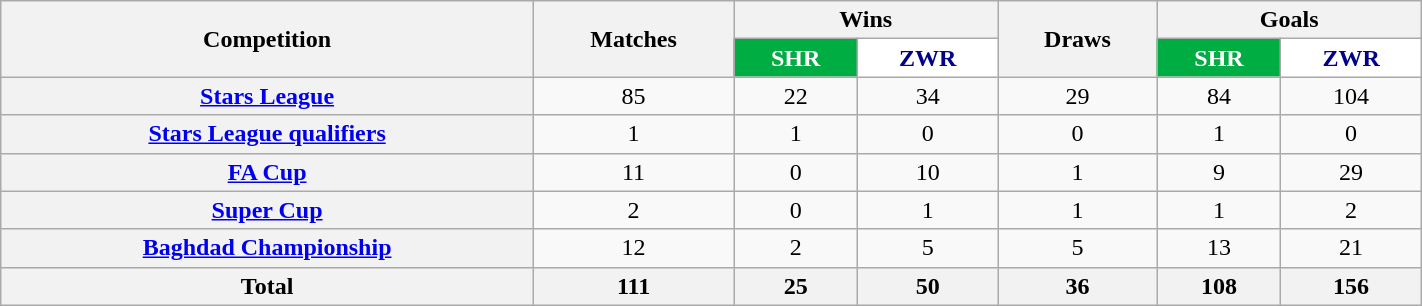<table class="wikitable" style="font-size:100%; width: 75%; text-align: center;">
<tr>
<th rowspan="2">Competition</th>
<th rowspan="2">Matches</th>
<th colspan="2">Wins</th>
<th rowspan="2">Draws</th>
<th colspan="2">Goals</th>
</tr>
<tr>
<th style="color:#fff; background:#00AD43;">SHR</th>
<th style="color:#00008B; background:#fff;">ZWR</th>
<th style="color:#fff; background:#00AD43;">SHR</th>
<th style="color:#00008B; background:#fff;">ZWR</th>
</tr>
<tr>
<th scope="row"><a href='#'>Stars League</a></th>
<td>85</td>
<td>22</td>
<td>34</td>
<td>29</td>
<td>84</td>
<td>104</td>
</tr>
<tr>
<th scope="row"><a href='#'>Stars League qualifiers</a></th>
<td>1</td>
<td>1</td>
<td>0</td>
<td>0</td>
<td>1</td>
<td>0</td>
</tr>
<tr>
<th scope="row"><a href='#'>FA Cup</a></th>
<td>11</td>
<td>0</td>
<td>10</td>
<td>1</td>
<td>9</td>
<td>29</td>
</tr>
<tr>
<th scope="row"><a href='#'>Super Cup</a></th>
<td>2</td>
<td>0</td>
<td>1</td>
<td>1</td>
<td>1</td>
<td>2</td>
</tr>
<tr>
<th scope="row"><a href='#'>Baghdad Championship</a></th>
<td>12</td>
<td>2</td>
<td>5</td>
<td>5</td>
<td>13</td>
<td>21</td>
</tr>
<tr>
<th scope="row">Total</th>
<th>111</th>
<th>25</th>
<th>50</th>
<th>36</th>
<th>108</th>
<th>156</th>
</tr>
</table>
